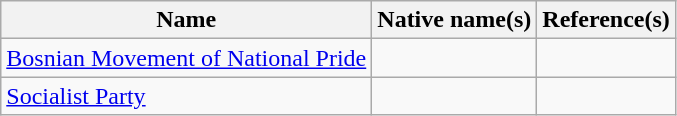<table class="wikitable">
<tr>
<th>Name</th>
<th>Native name(s)</th>
<th>Reference(s)</th>
</tr>
<tr>
<td><a href='#'>Bosnian Movement of National Pride</a></td>
<td></td>
<td></td>
</tr>
<tr>
<td><a href='#'>Socialist Party</a></td>
<td></td>
<td></td>
</tr>
</table>
